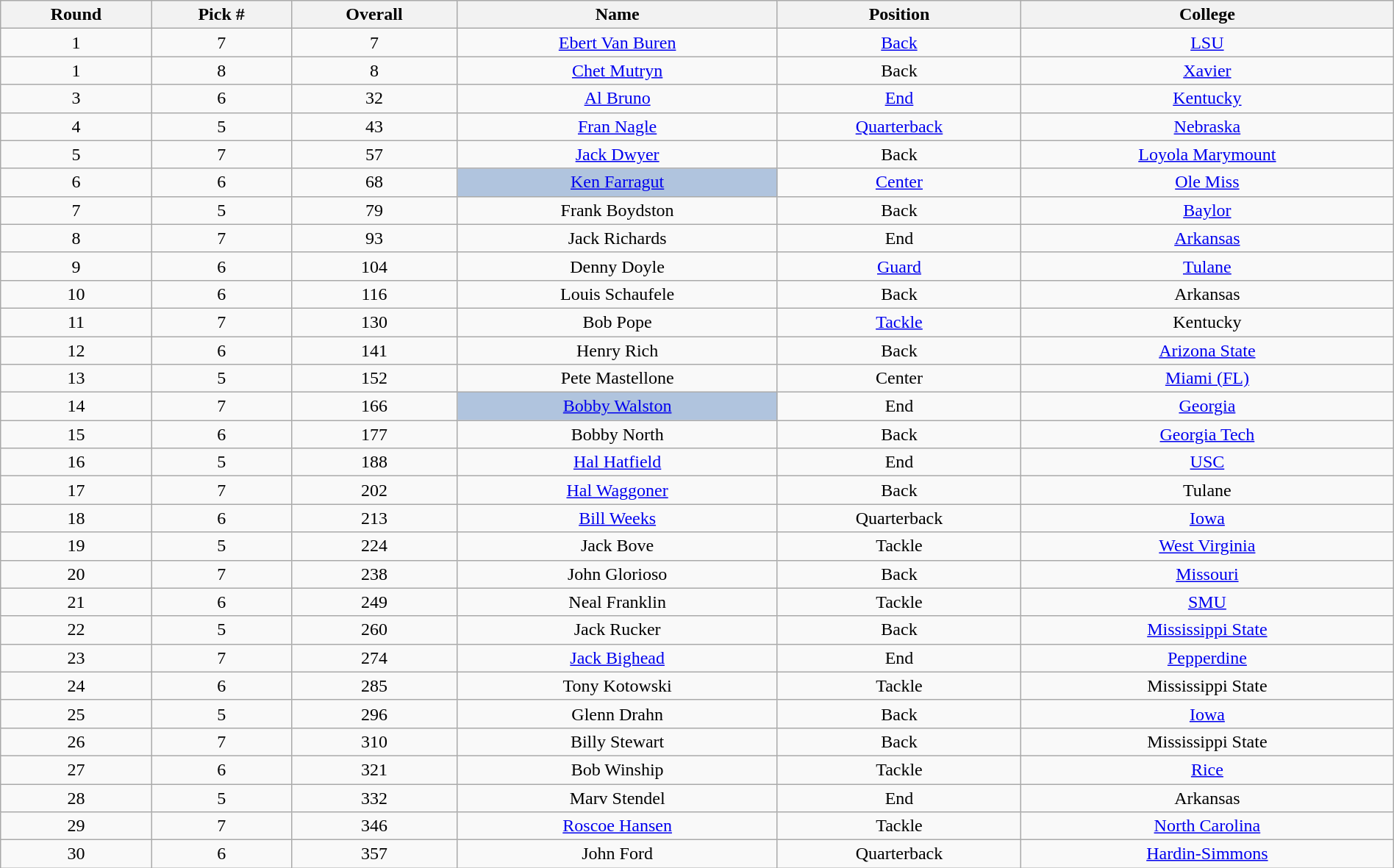<table class="wikitable sortable sortable" style="width: 100%; text-align:center">
<tr>
<th>Round</th>
<th>Pick #</th>
<th>Overall</th>
<th>Name</th>
<th>Position</th>
<th>College</th>
</tr>
<tr>
<td>1</td>
<td>7</td>
<td>7</td>
<td><a href='#'>Ebert Van Buren</a></td>
<td><a href='#'>Back</a></td>
<td><a href='#'>LSU</a></td>
</tr>
<tr>
<td>1</td>
<td>8</td>
<td>8</td>
<td><a href='#'>Chet Mutryn</a></td>
<td>Back</td>
<td><a href='#'>Xavier</a></td>
</tr>
<tr>
<td>3</td>
<td>6</td>
<td>32</td>
<td><a href='#'>Al Bruno</a></td>
<td><a href='#'>End</a></td>
<td><a href='#'>Kentucky</a></td>
</tr>
<tr>
<td>4</td>
<td>5</td>
<td>43</td>
<td><a href='#'>Fran Nagle</a></td>
<td><a href='#'>Quarterback</a></td>
<td><a href='#'>Nebraska</a></td>
</tr>
<tr>
<td>5</td>
<td>7</td>
<td>57</td>
<td><a href='#'>Jack Dwyer</a></td>
<td>Back</td>
<td><a href='#'>Loyola Marymount</a></td>
</tr>
<tr>
<td>6</td>
<td>6</td>
<td>68</td>
<td bgcolor=lightsteelblue><a href='#'>Ken Farragut</a></td>
<td><a href='#'>Center</a></td>
<td><a href='#'>Ole Miss</a></td>
</tr>
<tr>
<td>7</td>
<td>5</td>
<td>79</td>
<td>Frank Boydston</td>
<td>Back</td>
<td><a href='#'>Baylor</a></td>
</tr>
<tr>
<td>8</td>
<td>7</td>
<td>93</td>
<td>Jack Richards</td>
<td>End</td>
<td><a href='#'>Arkansas</a></td>
</tr>
<tr>
<td>9</td>
<td>6</td>
<td>104</td>
<td>Denny Doyle</td>
<td><a href='#'>Guard</a></td>
<td><a href='#'>Tulane</a></td>
</tr>
<tr>
<td>10</td>
<td>6</td>
<td>116</td>
<td>Louis Schaufele</td>
<td>Back</td>
<td>Arkansas</td>
</tr>
<tr>
<td>11</td>
<td>7</td>
<td>130</td>
<td>Bob Pope</td>
<td><a href='#'>Tackle</a></td>
<td>Kentucky</td>
</tr>
<tr>
<td>12</td>
<td>6</td>
<td>141</td>
<td>Henry Rich</td>
<td>Back</td>
<td><a href='#'>Arizona State</a></td>
</tr>
<tr>
<td>13</td>
<td>5</td>
<td>152</td>
<td>Pete Mastellone</td>
<td>Center</td>
<td><a href='#'>Miami (FL)</a></td>
</tr>
<tr>
<td>14</td>
<td>7</td>
<td>166</td>
<td bgcolor=lightsteelblue><a href='#'>Bobby Walston</a></td>
<td>End</td>
<td><a href='#'>Georgia</a></td>
</tr>
<tr>
<td>15</td>
<td>6</td>
<td>177</td>
<td>Bobby North</td>
<td>Back</td>
<td><a href='#'>Georgia Tech</a></td>
</tr>
<tr>
<td>16</td>
<td>5</td>
<td>188</td>
<td><a href='#'>Hal Hatfield</a></td>
<td>End</td>
<td><a href='#'>USC</a></td>
</tr>
<tr>
<td>17</td>
<td>7</td>
<td>202</td>
<td><a href='#'>Hal Waggoner</a></td>
<td>Back</td>
<td>Tulane</td>
</tr>
<tr>
<td>18</td>
<td>6</td>
<td>213</td>
<td><a href='#'>Bill Weeks</a></td>
<td>Quarterback</td>
<td><a href='#'>Iowa</a></td>
</tr>
<tr>
<td>19</td>
<td>5</td>
<td>224</td>
<td>Jack Bove</td>
<td>Tackle</td>
<td><a href='#'>West Virginia</a></td>
</tr>
<tr>
<td>20</td>
<td>7</td>
<td>238</td>
<td>John Glorioso</td>
<td>Back</td>
<td><a href='#'>Missouri</a></td>
</tr>
<tr>
<td>21</td>
<td>6</td>
<td>249</td>
<td>Neal Franklin</td>
<td>Tackle</td>
<td><a href='#'>SMU</a></td>
</tr>
<tr>
<td>22</td>
<td>5</td>
<td>260</td>
<td>Jack Rucker</td>
<td>Back</td>
<td><a href='#'>Mississippi State</a></td>
</tr>
<tr>
<td>23</td>
<td>7</td>
<td>274</td>
<td><a href='#'>Jack Bighead</a></td>
<td>End</td>
<td><a href='#'>Pepperdine</a></td>
</tr>
<tr>
<td>24</td>
<td>6</td>
<td>285</td>
<td>Tony Kotowski</td>
<td>Tackle</td>
<td>Mississippi State</td>
</tr>
<tr>
<td>25</td>
<td>5</td>
<td>296</td>
<td>Glenn Drahn</td>
<td>Back</td>
<td><a href='#'>Iowa</a></td>
</tr>
<tr>
<td>26</td>
<td>7</td>
<td>310</td>
<td>Billy Stewart</td>
<td>Back</td>
<td>Mississippi State</td>
</tr>
<tr>
<td>27</td>
<td>6</td>
<td>321</td>
<td>Bob Winship</td>
<td>Tackle</td>
<td><a href='#'>Rice</a></td>
</tr>
<tr>
<td>28</td>
<td>5</td>
<td>332</td>
<td>Marv Stendel</td>
<td>End</td>
<td>Arkansas</td>
</tr>
<tr>
<td>29</td>
<td>7</td>
<td>346</td>
<td><a href='#'>Roscoe Hansen</a></td>
<td>Tackle</td>
<td><a href='#'>North Carolina</a></td>
</tr>
<tr>
<td>30</td>
<td>6</td>
<td>357</td>
<td>John Ford</td>
<td>Quarterback</td>
<td><a href='#'>Hardin-Simmons</a></td>
</tr>
</table>
